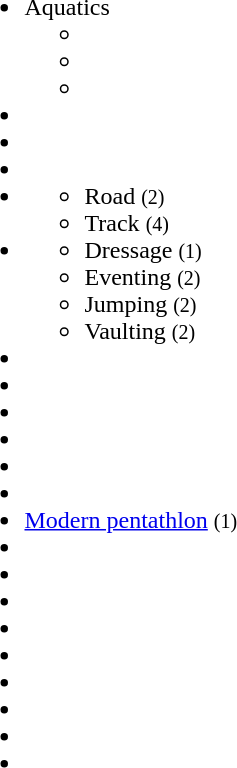<table>
<tr>
<td><br><ul><li>Aquatics<ul><li></li><li></li><li></li></ul></li><li></li><li></li><li></li><li><ul><li>Road <small>(2)</small></li><li>Track <small>(4)</small></li></ul></li><li><ul><li>Dressage <small>(1)</small></li><li>Eventing <small>(2)</small></li><li>Jumping <small>(2)</small></li><li>Vaulting <small>(2)</small></li></ul></li><li></li><li></li><li></li><li></li><li></li><li></li><li> <a href='#'>Modern pentathlon</a> <small>(1)</small></li><li></li><li></li><li></li><li></li><li></li><li></li><li></li><li></li><li></li></ul></td>
</tr>
</table>
